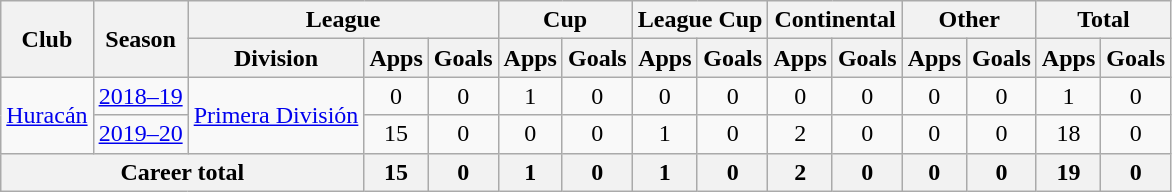<table class="wikitable" style="text-align:center">
<tr>
<th rowspan="2">Club</th>
<th rowspan="2">Season</th>
<th colspan="3">League</th>
<th colspan="2">Cup</th>
<th colspan="2">League Cup</th>
<th colspan="2">Continental</th>
<th colspan="2">Other</th>
<th colspan="2">Total</th>
</tr>
<tr>
<th>Division</th>
<th>Apps</th>
<th>Goals</th>
<th>Apps</th>
<th>Goals</th>
<th>Apps</th>
<th>Goals</th>
<th>Apps</th>
<th>Goals</th>
<th>Apps</th>
<th>Goals</th>
<th>Apps</th>
<th>Goals</th>
</tr>
<tr>
<td rowspan="2"><a href='#'>Huracán</a></td>
<td><a href='#'>2018–19</a></td>
<td rowspan="2"><a href='#'>Primera División</a></td>
<td>0</td>
<td>0</td>
<td>1</td>
<td>0</td>
<td>0</td>
<td>0</td>
<td>0</td>
<td>0</td>
<td>0</td>
<td>0</td>
<td>1</td>
<td>0</td>
</tr>
<tr>
<td><a href='#'>2019–20</a></td>
<td>15</td>
<td>0</td>
<td>0</td>
<td>0</td>
<td>1</td>
<td>0</td>
<td>2</td>
<td>0</td>
<td>0</td>
<td>0</td>
<td>18</td>
<td>0</td>
</tr>
<tr>
<th colspan="3">Career total</th>
<th>15</th>
<th>0</th>
<th>1</th>
<th>0</th>
<th>1</th>
<th>0</th>
<th>2</th>
<th>0</th>
<th>0</th>
<th>0</th>
<th>19</th>
<th>0</th>
</tr>
</table>
